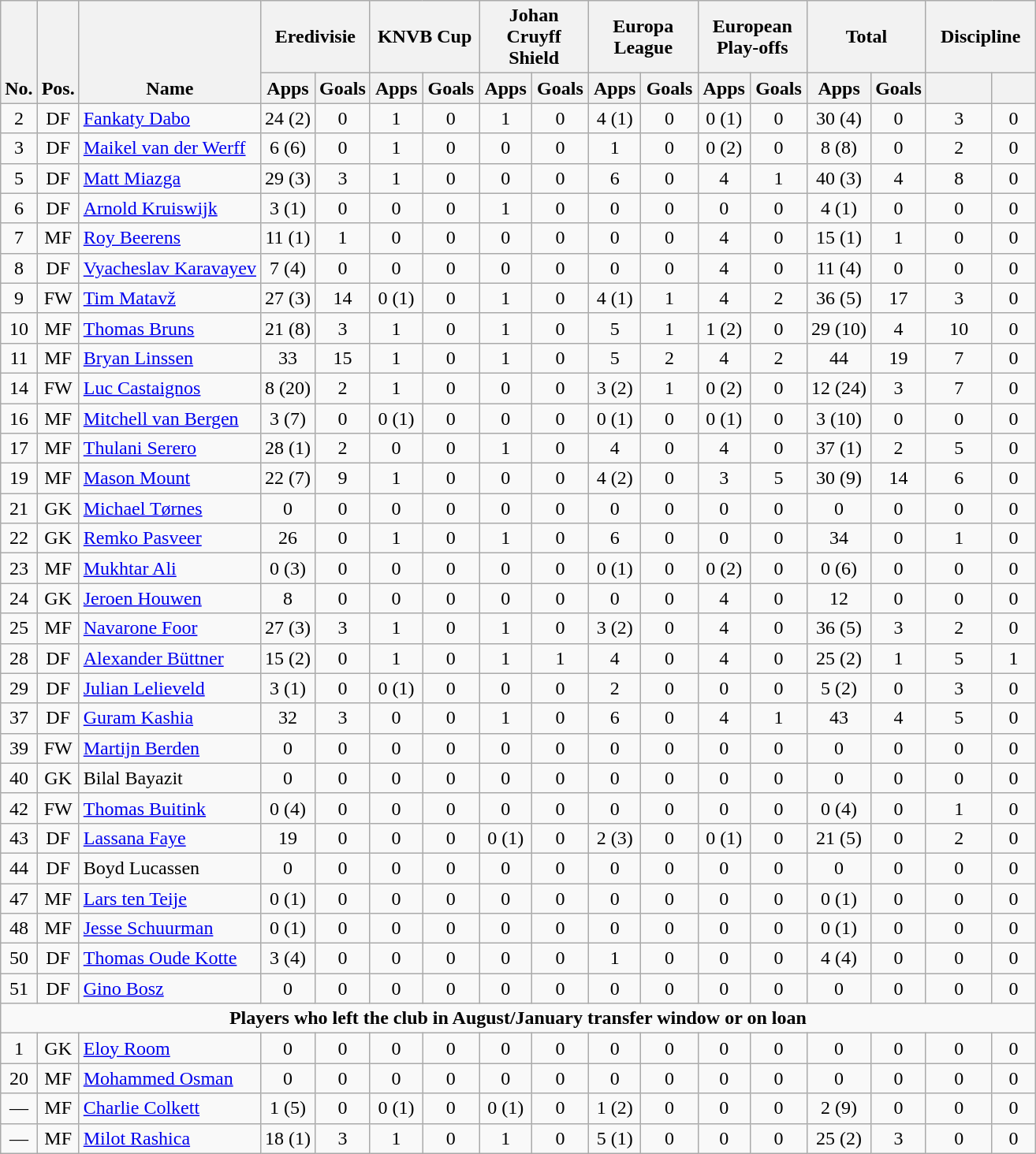<table class="wikitable" style="text-align:center">
<tr>
<th rowspan="2" style="vertical-align:bottom;">No.</th>
<th rowspan="2" style="vertical-align:bottom;">Pos.</th>
<th rowspan="2" style="vertical-align:bottom;">Name</th>
<th colspan="2" style="width:85px;">Eredivisie</th>
<th colspan="2" style="width:85px;">KNVB Cup</th>
<th colspan="2" style="width:85px;">Johan Cruyff Shield</th>
<th colspan="2" style="width:85px;">Europa League</th>
<th colspan="2" style="width:85px;">European Play-offs</th>
<th colspan="2" style="width:85px;">Total</th>
<th colspan="2" style="width:85px;">Discipline</th>
</tr>
<tr>
<th>Apps</th>
<th>Goals</th>
<th>Apps</th>
<th>Goals</th>
<th>Apps</th>
<th>Goals</th>
<th>Apps</th>
<th>Goals</th>
<th>Apps</th>
<th>Goals</th>
<th>Apps</th>
<th>Goals</th>
<th></th>
<th></th>
</tr>
<tr>
<td>2</td>
<td>DF</td>
<td align="left"> <a href='#'>Fankaty Dabo</a></td>
<td>24 (2)</td>
<td>0</td>
<td>1</td>
<td>0</td>
<td>1</td>
<td>0</td>
<td>4 (1)</td>
<td>0</td>
<td>0 (1)</td>
<td>0</td>
<td>30 (4)</td>
<td>0</td>
<td>3</td>
<td>0</td>
</tr>
<tr>
<td>3</td>
<td>DF</td>
<td align="left"> <a href='#'>Maikel van der Werff</a></td>
<td>6 (6)</td>
<td>0</td>
<td>1</td>
<td>0</td>
<td>0</td>
<td>0</td>
<td>1</td>
<td>0</td>
<td>0 (2)</td>
<td>0</td>
<td>8 (8)</td>
<td>0</td>
<td>2</td>
<td>0</td>
</tr>
<tr>
<td>5</td>
<td>DF</td>
<td align="left"> <a href='#'>Matt Miazga</a></td>
<td>29 (3)</td>
<td>3</td>
<td>1</td>
<td>0</td>
<td>0</td>
<td>0</td>
<td>6</td>
<td>0</td>
<td>4</td>
<td>1</td>
<td>40 (3)</td>
<td>4</td>
<td>8</td>
<td>0</td>
</tr>
<tr>
<td>6</td>
<td>DF</td>
<td align="left"> <a href='#'>Arnold Kruiswijk</a></td>
<td>3 (1)</td>
<td>0</td>
<td>0</td>
<td>0</td>
<td>1</td>
<td>0</td>
<td>0</td>
<td>0</td>
<td>0</td>
<td>0</td>
<td>4 (1)</td>
<td>0</td>
<td>0</td>
<td>0</td>
</tr>
<tr>
<td>7</td>
<td>MF</td>
<td align="left"> <a href='#'>Roy Beerens</a></td>
<td>11 (1)</td>
<td>1</td>
<td>0</td>
<td>0</td>
<td>0</td>
<td>0</td>
<td>0</td>
<td>0</td>
<td>4</td>
<td>0</td>
<td>15 (1)</td>
<td>1</td>
<td>0</td>
<td>0</td>
</tr>
<tr>
<td>8</td>
<td>DF</td>
<td align="left"> <a href='#'>Vyacheslav Karavayev</a></td>
<td>7 (4)</td>
<td>0</td>
<td>0</td>
<td>0</td>
<td>0</td>
<td>0</td>
<td>0</td>
<td>0</td>
<td>4</td>
<td>0</td>
<td>11 (4)</td>
<td>0</td>
<td>0</td>
<td>0</td>
</tr>
<tr>
<td>9</td>
<td>FW</td>
<td align="left"> <a href='#'>Tim Matavž</a></td>
<td>27 (3)</td>
<td>14</td>
<td>0 (1)</td>
<td>0</td>
<td>1</td>
<td>0</td>
<td>4 (1)</td>
<td>1</td>
<td>4</td>
<td>2</td>
<td>36 (5)</td>
<td>17</td>
<td>3</td>
<td>0</td>
</tr>
<tr>
<td>10</td>
<td>MF</td>
<td align="left"> <a href='#'>Thomas Bruns</a></td>
<td>21 (8)</td>
<td>3</td>
<td>1</td>
<td>0</td>
<td>1</td>
<td>0</td>
<td>5</td>
<td>1</td>
<td>1 (2)</td>
<td>0</td>
<td>29 (10)</td>
<td>4</td>
<td>10</td>
<td>0</td>
</tr>
<tr>
<td>11</td>
<td>MF</td>
<td align="left"> <a href='#'>Bryan Linssen</a></td>
<td>33</td>
<td>15</td>
<td>1</td>
<td>0</td>
<td>1</td>
<td>0</td>
<td>5</td>
<td>2</td>
<td>4</td>
<td>2</td>
<td>44</td>
<td>19</td>
<td>7</td>
<td>0</td>
</tr>
<tr>
<td>14</td>
<td>FW</td>
<td align="left"> <a href='#'>Luc Castaignos</a></td>
<td>8 (20)</td>
<td>2</td>
<td>1</td>
<td>0</td>
<td>0</td>
<td>0</td>
<td>3 (2)</td>
<td>1</td>
<td>0 (2)</td>
<td>0</td>
<td>12 (24)</td>
<td>3</td>
<td>7</td>
<td>0</td>
</tr>
<tr>
<td>16</td>
<td>MF</td>
<td align="left"> <a href='#'>Mitchell van Bergen</a></td>
<td>3 (7)</td>
<td>0</td>
<td>0 (1)</td>
<td>0</td>
<td>0</td>
<td>0</td>
<td>0 (1)</td>
<td>0</td>
<td>0 (1)</td>
<td>0</td>
<td>3 (10)</td>
<td>0</td>
<td>0</td>
<td>0</td>
</tr>
<tr>
<td>17</td>
<td>MF</td>
<td align="left"> <a href='#'>Thulani Serero</a></td>
<td>28 (1)</td>
<td>2</td>
<td>0</td>
<td>0</td>
<td>1</td>
<td>0</td>
<td>4</td>
<td>0</td>
<td>4</td>
<td>0</td>
<td>37 (1)</td>
<td>2</td>
<td>5</td>
<td>0</td>
</tr>
<tr>
<td>19</td>
<td>MF</td>
<td align="left"> <a href='#'>Mason Mount</a></td>
<td>22 (7)</td>
<td>9</td>
<td>1</td>
<td>0</td>
<td>0</td>
<td>0</td>
<td>4 (2)</td>
<td>0</td>
<td>3</td>
<td>5</td>
<td>30 (9)</td>
<td>14</td>
<td>6</td>
<td>0</td>
</tr>
<tr>
<td>21</td>
<td>GK</td>
<td align="left"> <a href='#'>Michael Tørnes</a></td>
<td>0</td>
<td>0</td>
<td>0</td>
<td>0</td>
<td>0</td>
<td>0</td>
<td>0</td>
<td>0</td>
<td>0</td>
<td>0</td>
<td>0</td>
<td>0</td>
<td>0</td>
<td>0</td>
</tr>
<tr>
<td>22</td>
<td>GK</td>
<td align="left"> <a href='#'>Remko Pasveer</a></td>
<td>26</td>
<td>0</td>
<td>1</td>
<td>0</td>
<td>1</td>
<td>0</td>
<td>6</td>
<td>0</td>
<td>0</td>
<td>0</td>
<td>34</td>
<td>0</td>
<td>1</td>
<td>0</td>
</tr>
<tr>
<td>23</td>
<td>MF</td>
<td align="left"> <a href='#'>Mukhtar Ali</a></td>
<td>0 (3)</td>
<td>0</td>
<td>0</td>
<td>0</td>
<td>0</td>
<td>0</td>
<td>0 (1)</td>
<td>0</td>
<td>0 (2)</td>
<td>0</td>
<td>0 (6)</td>
<td>0</td>
<td>0</td>
<td>0</td>
</tr>
<tr>
<td>24</td>
<td>GK</td>
<td align="left"> <a href='#'>Jeroen Houwen</a></td>
<td>8</td>
<td>0</td>
<td>0</td>
<td>0</td>
<td>0</td>
<td>0</td>
<td>0</td>
<td>0</td>
<td>4</td>
<td>0</td>
<td>12</td>
<td>0</td>
<td>0</td>
<td>0</td>
</tr>
<tr>
<td>25</td>
<td>MF</td>
<td align="left"> <a href='#'>Navarone Foor</a></td>
<td>27 (3)</td>
<td>3</td>
<td>1</td>
<td>0</td>
<td>1</td>
<td>0</td>
<td>3 (2)</td>
<td>0</td>
<td>4</td>
<td>0</td>
<td>36 (5)</td>
<td>3</td>
<td>2</td>
<td>0</td>
</tr>
<tr>
<td>28</td>
<td>DF</td>
<td align="left"> <a href='#'>Alexander Büttner</a></td>
<td>15 (2)</td>
<td>0</td>
<td>1</td>
<td>0</td>
<td>1</td>
<td>1</td>
<td>4</td>
<td>0</td>
<td>4</td>
<td>0</td>
<td>25 (2)</td>
<td>1</td>
<td>5</td>
<td>1</td>
</tr>
<tr>
<td>29</td>
<td>DF</td>
<td align="left"> <a href='#'>Julian Lelieveld</a></td>
<td>3 (1)</td>
<td>0</td>
<td>0 (1)</td>
<td>0</td>
<td>0</td>
<td>0</td>
<td>2</td>
<td>0</td>
<td>0</td>
<td>0</td>
<td>5 (2)</td>
<td>0</td>
<td>3</td>
<td>0</td>
</tr>
<tr>
<td>37</td>
<td>DF</td>
<td align="left"> <a href='#'>Guram Kashia</a></td>
<td>32</td>
<td>3</td>
<td>0</td>
<td>0</td>
<td>1</td>
<td>0</td>
<td>6</td>
<td>0</td>
<td>4</td>
<td>1</td>
<td>43</td>
<td>4</td>
<td>5</td>
<td>0</td>
</tr>
<tr>
<td>39</td>
<td>FW</td>
<td align="left"> <a href='#'>Martijn Berden</a></td>
<td>0</td>
<td>0</td>
<td>0</td>
<td>0</td>
<td>0</td>
<td>0</td>
<td>0</td>
<td>0</td>
<td>0</td>
<td>0</td>
<td>0</td>
<td>0</td>
<td>0</td>
<td>0</td>
</tr>
<tr>
<td>40</td>
<td>GK</td>
<td align="left"> Bilal Bayazit</td>
<td>0</td>
<td>0</td>
<td>0</td>
<td>0</td>
<td>0</td>
<td>0</td>
<td>0</td>
<td>0</td>
<td>0</td>
<td>0</td>
<td>0</td>
<td>0</td>
<td>0</td>
<td>0</td>
</tr>
<tr>
<td>42</td>
<td>FW</td>
<td align="left"> <a href='#'>Thomas Buitink</a></td>
<td>0 (4)</td>
<td>0</td>
<td>0</td>
<td>0</td>
<td>0</td>
<td>0</td>
<td>0</td>
<td>0</td>
<td>0</td>
<td>0</td>
<td>0 (4)</td>
<td>0</td>
<td>1</td>
<td>0</td>
</tr>
<tr>
<td>43</td>
<td>DF</td>
<td align="left"> <a href='#'>Lassana Faye</a></td>
<td>19</td>
<td>0</td>
<td>0</td>
<td>0</td>
<td>0 (1)</td>
<td>0</td>
<td>2 (3)</td>
<td>0</td>
<td>0 (1)</td>
<td>0</td>
<td>21 (5)</td>
<td>0</td>
<td>2</td>
<td>0</td>
</tr>
<tr>
<td>44</td>
<td>DF</td>
<td align="left"> Boyd Lucassen</td>
<td>0</td>
<td>0</td>
<td>0</td>
<td>0</td>
<td>0</td>
<td>0</td>
<td>0</td>
<td>0</td>
<td>0</td>
<td>0</td>
<td>0</td>
<td>0</td>
<td>0</td>
<td>0</td>
</tr>
<tr>
<td>47</td>
<td>MF</td>
<td align="left"> <a href='#'>Lars ten Teije</a></td>
<td>0 (1)</td>
<td>0</td>
<td>0</td>
<td>0</td>
<td>0</td>
<td>0</td>
<td>0</td>
<td>0</td>
<td>0</td>
<td>0</td>
<td>0 (1)</td>
<td>0</td>
<td>0</td>
<td>0</td>
</tr>
<tr>
<td>48</td>
<td>MF</td>
<td align="left"> <a href='#'>Jesse Schuurman</a></td>
<td>0 (1)</td>
<td>0</td>
<td>0</td>
<td>0</td>
<td>0</td>
<td>0</td>
<td>0</td>
<td>0</td>
<td>0</td>
<td>0</td>
<td>0 (1)</td>
<td>0</td>
<td>0</td>
<td>0</td>
</tr>
<tr>
<td>50</td>
<td>DF</td>
<td align="left"> <a href='#'>Thomas Oude Kotte</a></td>
<td>3 (4)</td>
<td>0</td>
<td>0</td>
<td>0</td>
<td>0</td>
<td>0</td>
<td>1</td>
<td>0</td>
<td>0</td>
<td>0</td>
<td>4 (4)</td>
<td>0</td>
<td>0</td>
<td>0</td>
</tr>
<tr>
<td>51</td>
<td>DF</td>
<td align="left"> <a href='#'>Gino Bosz</a></td>
<td>0</td>
<td>0</td>
<td>0</td>
<td>0</td>
<td>0</td>
<td>0</td>
<td>0</td>
<td>0</td>
<td>0</td>
<td>0</td>
<td>0</td>
<td>0</td>
<td>0</td>
<td>0</td>
</tr>
<tr>
<td colspan="17"><strong>Players who left the club in August/January transfer window or on loan</strong></td>
</tr>
<tr>
<td>1</td>
<td>GK</td>
<td align="left"> <a href='#'>Eloy Room</a></td>
<td>0</td>
<td>0</td>
<td>0</td>
<td>0</td>
<td>0</td>
<td>0</td>
<td>0</td>
<td>0</td>
<td>0</td>
<td>0</td>
<td>0</td>
<td>0</td>
<td>0</td>
<td>0</td>
</tr>
<tr>
<td>20</td>
<td>MF</td>
<td align="left"> <a href='#'>Mohammed Osman</a></td>
<td>0</td>
<td>0</td>
<td>0</td>
<td>0</td>
<td>0</td>
<td>0</td>
<td>0</td>
<td>0</td>
<td>0</td>
<td>0</td>
<td>0</td>
<td>0</td>
<td>0</td>
<td>0</td>
</tr>
<tr>
<td>—</td>
<td>MF</td>
<td align="left"> <a href='#'>Charlie Colkett</a></td>
<td>1 (5)</td>
<td>0</td>
<td>0 (1)</td>
<td>0</td>
<td>0 (1)</td>
<td>0</td>
<td>1 (2)</td>
<td>0</td>
<td>0</td>
<td>0</td>
<td>2 (9)</td>
<td>0</td>
<td>0</td>
<td>0</td>
</tr>
<tr>
<td>—</td>
<td>MF</td>
<td align="left"> <a href='#'>Milot Rashica</a></td>
<td>18 (1)</td>
<td>3</td>
<td>1</td>
<td>0</td>
<td>1</td>
<td>0</td>
<td>5 (1)</td>
<td>0</td>
<td>0</td>
<td>0</td>
<td>25 (2)</td>
<td>3</td>
<td>0</td>
<td>0</td>
</tr>
</table>
